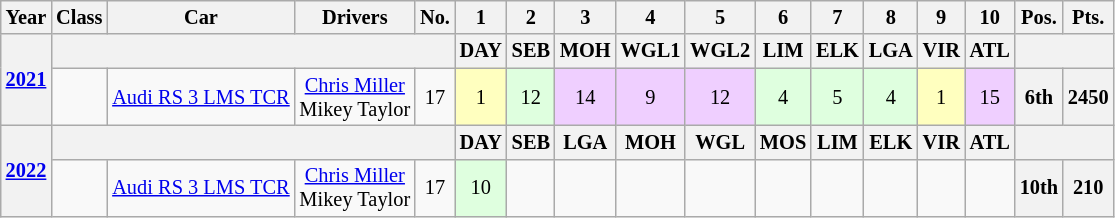<table class="wikitable" style="text-align:center; font-size:85%">
<tr>
<th>Year</th>
<th>Class</th>
<th>Car</th>
<th>Drivers</th>
<th>No.</th>
<th>1</th>
<th>2</th>
<th>3</th>
<th>4</th>
<th>5</th>
<th>6</th>
<th>7</th>
<th>8</th>
<th>9</th>
<th>10</th>
<th>Pos.</th>
<th>Pts.</th>
</tr>
<tr>
<th rowspan=2><a href='#'>2021</a></th>
<th colspan=4> </th>
<th>DAY</th>
<th>SEB</th>
<th>MOH</th>
<th>WGL1</th>
<th>WGL2</th>
<th>LIM</th>
<th>ELK</th>
<th>LGA</th>
<th>VIR</th>
<th>ATL</th>
<th colspan=99> </th>
</tr>
<tr>
<td></td>
<td><a href='#'>Audi RS 3 LMS TCR</a></td>
<td> <a href='#'>Chris Miller</a> <br> Mikey Taylor</td>
<td>17</td>
<td style="background:#ffffbf;">1</td>
<td style="background:#dfffdf;">12</td>
<td style="background:#efcfff;">14</td>
<td style="background:#efcfff;">9</td>
<td style="background:#efcfff;">12</td>
<td style="background:#dfffdf;">4</td>
<td style="background:#dfffdf;">5</td>
<td style="background:#dfffdf;">4</td>
<td style="background:#ffffbf;">1</td>
<td style="background:#efcfff;">15</td>
<th>6th</th>
<th>2450</th>
</tr>
<tr>
<th rowspan=2><a href='#'>2022</a></th>
<th colspan=4> </th>
<th>DAY</th>
<th>SEB</th>
<th>LGA</th>
<th>MOH</th>
<th>WGL</th>
<th>MOS</th>
<th>LIM</th>
<th>ELK</th>
<th>VIR</th>
<th>ATL</th>
<th colspan=99> </th>
</tr>
<tr>
<td></td>
<td><a href='#'>Audi RS 3 LMS TCR</a></td>
<td> <a href='#'>Chris Miller</a> <br> Mikey Taylor</td>
<td>17</td>
<td style="background:#dfffdf;">10</td>
<td></td>
<td></td>
<td></td>
<td></td>
<td></td>
<td></td>
<td></td>
<td></td>
<td></td>
<th>10th</th>
<th>210</th>
</tr>
</table>
